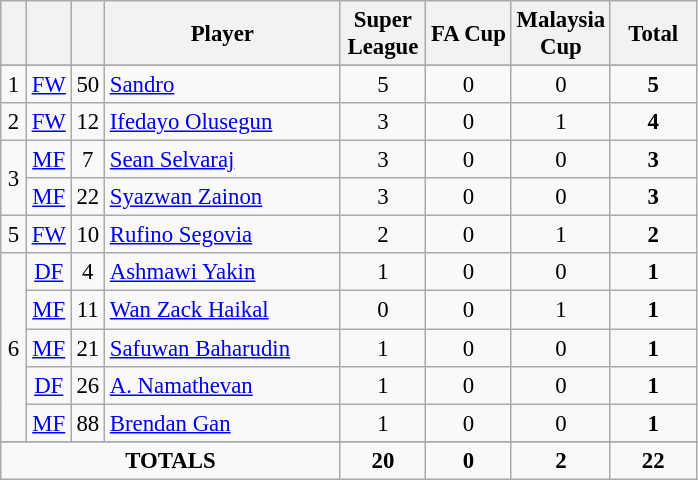<table class="wikitable sortable" style="font-size: 95%; text-align: center;">
<tr>
<th width=10></th>
<th width=10></th>
<th width=10></th>
<th width=150>Player</th>
<th width=50>Super League</th>
<th width=50>FA Cup</th>
<th width=50>Malaysia Cup</th>
<th width=50>Total</th>
</tr>
<tr>
</tr>
<tr>
<td>1</td>
<td><a href='#'>FW</a></td>
<td>50</td>
<td align=left> <a href='#'>Sandro</a></td>
<td>5</td>
<td>0</td>
<td>0</td>
<td><strong>5</strong></td>
</tr>
<tr>
<td>2</td>
<td><a href='#'>FW</a></td>
<td>12</td>
<td align=left> <a href='#'>Ifedayo Olusegun</a></td>
<td>3</td>
<td>0</td>
<td>1</td>
<td><strong>4</strong></td>
</tr>
<tr>
<td rowspan="2">3</td>
<td><a href='#'>MF</a></td>
<td>7</td>
<td align=left> <a href='#'>Sean Selvaraj</a></td>
<td>3</td>
<td>0</td>
<td>0</td>
<td><strong>3</strong></td>
</tr>
<tr>
<td><a href='#'>MF</a></td>
<td>22</td>
<td align=left> <a href='#'>Syazwan Zainon</a></td>
<td>3</td>
<td>0</td>
<td>0</td>
<td><strong>3</strong></td>
</tr>
<tr>
<td>5</td>
<td><a href='#'>FW</a></td>
<td>10</td>
<td align=left> <a href='#'>Rufino Segovia</a></td>
<td>2</td>
<td>0</td>
<td>1</td>
<td><strong>2</strong></td>
</tr>
<tr>
<td rowspan="5">6</td>
<td><a href='#'>DF</a></td>
<td>4</td>
<td align=left> <a href='#'>Ashmawi Yakin</a></td>
<td>1</td>
<td>0</td>
<td>0</td>
<td><strong>1</strong></td>
</tr>
<tr>
<td><a href='#'>MF</a></td>
<td>11</td>
<td align=left> <a href='#'>Wan Zack Haikal</a></td>
<td>0</td>
<td>0</td>
<td>1</td>
<td><strong>1</strong></td>
</tr>
<tr>
<td><a href='#'>MF</a></td>
<td>21</td>
<td align=left> <a href='#'>Safuwan Baharudin</a></td>
<td>1</td>
<td>0</td>
<td>0</td>
<td><strong>1</strong></td>
</tr>
<tr>
<td><a href='#'>DF</a></td>
<td>26</td>
<td align=left> <a href='#'>A. Namathevan</a></td>
<td>1</td>
<td>0</td>
<td>0</td>
<td><strong>1</strong></td>
</tr>
<tr>
<td><a href='#'>MF</a></td>
<td>88</td>
<td align=left> <a href='#'>Brendan Gan</a></td>
<td>1</td>
<td>0</td>
<td>0</td>
<td><strong>1</strong></td>
</tr>
<tr>
</tr>
<tr class="sortbottom">
<td colspan=4><strong>TOTALS</strong></td>
<td><strong>20</strong></td>
<td><strong>0</strong></td>
<td><strong>2</strong></td>
<td><strong>22</strong></td>
</tr>
</table>
